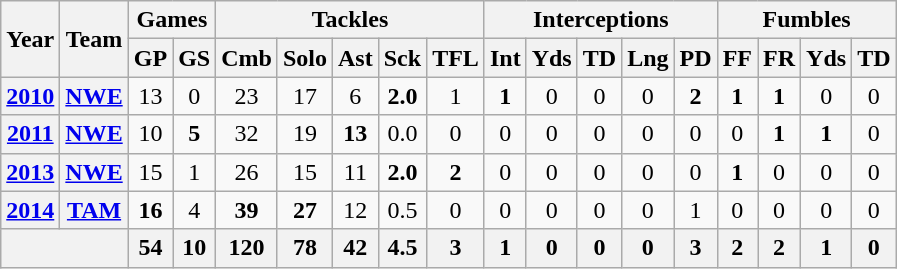<table class="wikitable" style="text-align:center">
<tr>
<th rowspan="2">Year</th>
<th rowspan="2">Team</th>
<th colspan="2">Games</th>
<th colspan="5">Tackles</th>
<th colspan="5">Interceptions</th>
<th colspan="4">Fumbles</th>
</tr>
<tr>
<th>GP</th>
<th>GS</th>
<th>Cmb</th>
<th>Solo</th>
<th>Ast</th>
<th>Sck</th>
<th>TFL</th>
<th>Int</th>
<th>Yds</th>
<th>TD</th>
<th>Lng</th>
<th>PD</th>
<th>FF</th>
<th>FR</th>
<th>Yds</th>
<th>TD</th>
</tr>
<tr>
<th><a href='#'>2010</a></th>
<th><a href='#'>NWE</a></th>
<td>13</td>
<td>0</td>
<td>23</td>
<td>17</td>
<td>6</td>
<td><strong>2.0</strong></td>
<td>1</td>
<td><strong>1</strong></td>
<td>0</td>
<td>0</td>
<td>0</td>
<td><strong>2</strong></td>
<td><strong>1</strong></td>
<td><strong>1</strong></td>
<td>0</td>
<td>0</td>
</tr>
<tr>
<th><a href='#'>2011</a></th>
<th><a href='#'>NWE</a></th>
<td>10</td>
<td><strong>5</strong></td>
<td>32</td>
<td>19</td>
<td><strong>13</strong></td>
<td>0.0</td>
<td>0</td>
<td>0</td>
<td>0</td>
<td>0</td>
<td>0</td>
<td>0</td>
<td>0</td>
<td><strong>1</strong></td>
<td><strong>1</strong></td>
<td>0</td>
</tr>
<tr>
<th><a href='#'>2013</a></th>
<th><a href='#'>NWE</a></th>
<td>15</td>
<td>1</td>
<td>26</td>
<td>15</td>
<td>11</td>
<td><strong>2.0</strong></td>
<td><strong>2</strong></td>
<td>0</td>
<td>0</td>
<td>0</td>
<td>0</td>
<td>0</td>
<td><strong>1</strong></td>
<td>0</td>
<td>0</td>
<td>0</td>
</tr>
<tr>
<th><a href='#'>2014</a></th>
<th><a href='#'>TAM</a></th>
<td><strong>16</strong></td>
<td>4</td>
<td><strong>39</strong></td>
<td><strong>27</strong></td>
<td>12</td>
<td>0.5</td>
<td>0</td>
<td>0</td>
<td>0</td>
<td>0</td>
<td>0</td>
<td>1</td>
<td>0</td>
<td>0</td>
<td>0</td>
<td>0</td>
</tr>
<tr>
<th colspan="2"></th>
<th>54</th>
<th>10</th>
<th>120</th>
<th>78</th>
<th>42</th>
<th>4.5</th>
<th>3</th>
<th>1</th>
<th>0</th>
<th>0</th>
<th>0</th>
<th>3</th>
<th>2</th>
<th>2</th>
<th>1</th>
<th>0</th>
</tr>
</table>
